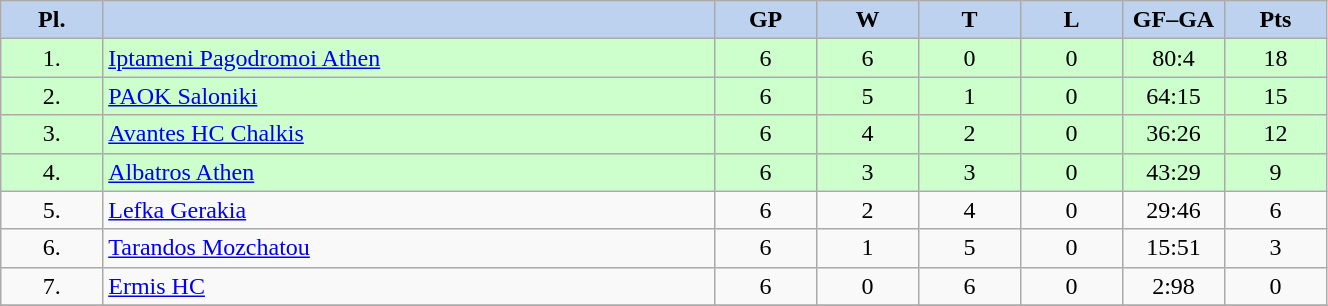<table class="wikitable" width="70%">
<tr style="font-weight:bold; background-color:#BCD2EE;" align="center" |>
<td width="5%">Pl.</td>
<td width="30%"></td>
<td width="5%">GP</td>
<td width="5%">W</td>
<td width="5%">T</td>
<td width="5%">L</td>
<td width="5%">GF–GA</td>
<td width="5%">Pts</td>
</tr>
<tr align="center" bgcolor="#CCFFCC">
<td>1.</td>
<td align="left"><a href='#'>Iptameni Pagodromoi Athen</a></td>
<td>6</td>
<td>6</td>
<td>0</td>
<td>0</td>
<td>80:4</td>
<td>18</td>
</tr>
<tr align="center" bgcolor="#CCFFCC">
<td>2.</td>
<td align="left"><a href='#'>PAOK Saloniki</a></td>
<td>6</td>
<td>5</td>
<td>1</td>
<td>0</td>
<td>64:15</td>
<td>15</td>
</tr>
<tr align="center" bgcolor="#CCFFCC">
<td>3.</td>
<td align="left"><a href='#'>Avantes HC Chalkis</a></td>
<td>6</td>
<td>4</td>
<td>2</td>
<td>0</td>
<td>36:26</td>
<td>12</td>
</tr>
<tr align="center" bgcolor="#CCFFCC">
<td>4.</td>
<td align="left"><a href='#'>Albatros Athen</a></td>
<td>6</td>
<td>3</td>
<td>3</td>
<td>0</td>
<td>43:29</td>
<td>9</td>
</tr>
<tr align="center">
<td>5.</td>
<td align="left"><a href='#'>Lefka Gerakia</a></td>
<td>6</td>
<td>2</td>
<td>4</td>
<td>0</td>
<td>29:46</td>
<td>6</td>
</tr>
<tr align="center">
<td>6.</td>
<td align="left"><a href='#'>Tarandos Mozchatou</a></td>
<td>6</td>
<td>1</td>
<td>5</td>
<td>0</td>
<td>15:51</td>
<td>3</td>
</tr>
<tr align="center">
<td>7.</td>
<td align="left"><a href='#'>Ermis HC</a></td>
<td>6</td>
<td>0</td>
<td>6</td>
<td>0</td>
<td>2:98</td>
<td>0</td>
</tr>
<tr align="center">
</tr>
</table>
